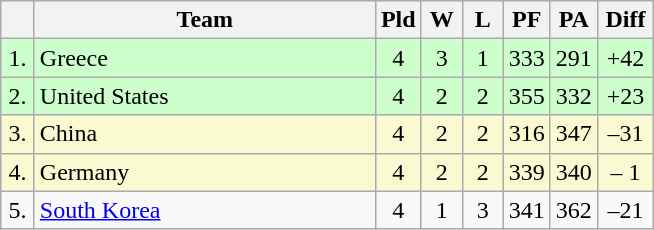<table class="wikitable" style="text-align:center">
<tr>
<th width=15></th>
<th width=220>Team</th>
<th width=20>Pld</th>
<th width=20>W</th>
<th width=20>L</th>
<th width=20>PF</th>
<th width=20>PA</th>
<th width=30>Diff</th>
</tr>
<tr style="background-color:#ccffcc;" |>
<td>1.</td>
<td align=left> Greece</td>
<td>4</td>
<td>3</td>
<td>1</td>
<td>333</td>
<td>291</td>
<td>+42</td>
</tr>
<tr style="background-color:#ccffcc;" |>
<td>2.</td>
<td align=left> United States</td>
<td>4</td>
<td>2</td>
<td>2</td>
<td>355</td>
<td>332</td>
<td>+23</td>
</tr>
<tr style="background-color:#fafad2;" |>
<td>3.</td>
<td align=left> China</td>
<td>4</td>
<td>2</td>
<td>2</td>
<td>316</td>
<td>347</td>
<td>–31</td>
</tr>
<tr style="background-color:#fafad2;" |>
<td>4.</td>
<td align=left> Germany</td>
<td>4</td>
<td>2</td>
<td>2</td>
<td>339</td>
<td>340</td>
<td>– 1</td>
</tr>
<tr>
<td>5.</td>
<td align=left> <a href='#'>South Korea</a></td>
<td>4</td>
<td>1</td>
<td>3</td>
<td>341</td>
<td>362</td>
<td>–21</td>
</tr>
</table>
